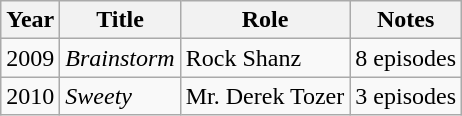<table class="wikitable sortable">
<tr>
<th>Year</th>
<th>Title</th>
<th>Role</th>
<th class="unsortable">Notes</th>
</tr>
<tr>
<td>2009</td>
<td><em>Brainstorm</em></td>
<td>Rock Shanz</td>
<td>8 episodes</td>
</tr>
<tr>
<td>2010</td>
<td><em>Sweety</em></td>
<td>Mr. Derek Tozer</td>
<td>3 episodes</td>
</tr>
</table>
